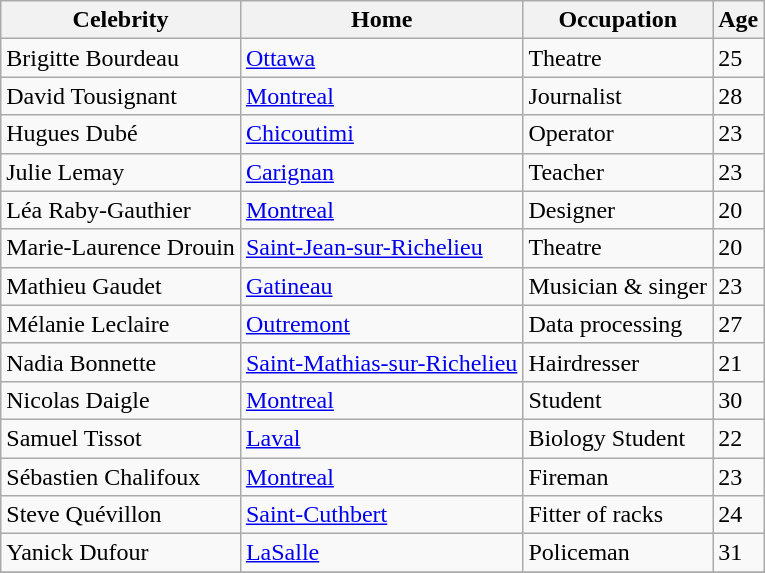<table class=wikitable>
<tr>
<th>Celebrity</th>
<th>Home</th>
<th>Occupation</th>
<th>Age</th>
</tr>
<tr>
<td>Brigitte Bourdeau</td>
<td><a href='#'>Ottawa</a></td>
<td>Theatre</td>
<td>25</td>
</tr>
<tr>
<td>David Tousignant</td>
<td><a href='#'>Montreal</a></td>
<td>Journalist</td>
<td>28</td>
</tr>
<tr>
<td>Hugues Dubé</td>
<td><a href='#'>Chicoutimi</a></td>
<td>Operator</td>
<td>23</td>
</tr>
<tr>
<td>Julie Lemay</td>
<td><a href='#'>Carignan</a></td>
<td>Teacher</td>
<td>23</td>
</tr>
<tr>
<td>Léa Raby-Gauthier</td>
<td><a href='#'>Montreal</a></td>
<td>Designer</td>
<td>20</td>
</tr>
<tr>
<td>Marie-Laurence Drouin</td>
<td><a href='#'>Saint-Jean-sur-Richelieu</a></td>
<td>Theatre</td>
<td>20</td>
</tr>
<tr>
<td>Mathieu Gaudet</td>
<td><a href='#'>Gatineau</a></td>
<td>Musician & singer</td>
<td>23</td>
</tr>
<tr>
<td>Mélanie Leclaire</td>
<td><a href='#'>Outremont</a></td>
<td>Data processing</td>
<td>27</td>
</tr>
<tr>
<td>Nadia Bonnette</td>
<td><a href='#'>Saint-Mathias-sur-Richelieu</a></td>
<td>Hairdresser</td>
<td>21</td>
</tr>
<tr>
<td>Nicolas Daigle</td>
<td><a href='#'>Montreal</a></td>
<td>Student</td>
<td>30</td>
</tr>
<tr>
<td>Samuel Tissot</td>
<td><a href='#'>Laval</a></td>
<td>Biology Student</td>
<td>22</td>
</tr>
<tr>
<td>Sébastien Chalifoux</td>
<td><a href='#'>Montreal</a></td>
<td>Fireman</td>
<td>23</td>
</tr>
<tr>
<td>Steve Quévillon</td>
<td><a href='#'>Saint-Cuthbert</a></td>
<td>Fitter of racks</td>
<td>24</td>
</tr>
<tr>
<td>Yanick Dufour</td>
<td><a href='#'>LaSalle</a></td>
<td>Policeman</td>
<td>31</td>
</tr>
<tr>
</tr>
</table>
